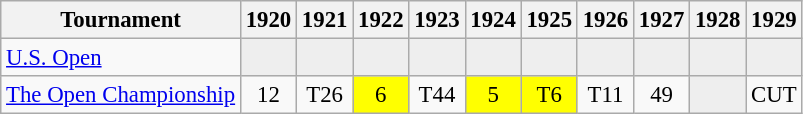<table class="wikitable" style="font-size:95%;text-align:center;">
<tr>
<th>Tournament</th>
<th>1920</th>
<th>1921</th>
<th>1922</th>
<th>1923</th>
<th>1924</th>
<th>1925</th>
<th>1926</th>
<th>1927</th>
<th>1928</th>
<th>1929</th>
</tr>
<tr>
<td align=left><a href='#'>U.S. Open</a></td>
<td style="background:#eeeeee;"></td>
<td style="background:#eeeeee;"></td>
<td style="background:#eeeeee;"></td>
<td style="background:#eeeeee;"></td>
<td style="background:#eeeeee;"></td>
<td style="background:#eeeeee;"></td>
<td style="background:#eeeeee;"></td>
<td style="background:#eeeeee;"></td>
<td style="background:#eeeeee;"></td>
<td style="background:#eeeeee;"></td>
</tr>
<tr>
<td align=left><a href='#'>The Open Championship</a></td>
<td>12</td>
<td>T26</td>
<td style="background:yellow;">6</td>
<td>T44</td>
<td style="background:yellow;">5</td>
<td style="background:yellow;">T6</td>
<td>T11</td>
<td>49</td>
<td style="background:#eeeeee;"></td>
<td>CUT</td>
</tr>
</table>
